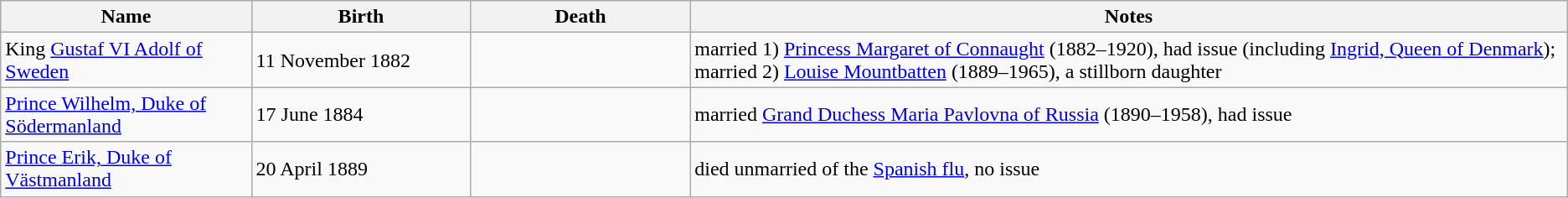<table class="wikitable sortable">
<tr ">
<th style="width:16%;">Name</th>
<th style="width:14%;">Birth</th>
<th style="width:14%;">Death</th>
<th style="width:64%;">Notes</th>
</tr>
<tr>
<td>King <a href='#'>Gustaf VI Adolf of Sweden</a></td>
<td>11 November 1882</td>
<td></td>
<td>married 1) <a href='#'>Princess Margaret of Connaught</a> (1882–1920), had issue (including <a href='#'>Ingrid, Queen of Denmark</a>);<br>married 2) <a href='#'>Louise Mountbatten</a> (1889–1965), a stillborn daughter</td>
</tr>
<tr>
<td><a href='#'>Prince Wilhelm, Duke of Södermanland</a></td>
<td>17 June 1884</td>
<td></td>
<td>married <a href='#'>Grand Duchess Maria Pavlovna of Russia</a> (1890–1958), had issue</td>
</tr>
<tr>
<td><a href='#'>Prince Erik, Duke of Västmanland</a></td>
<td>20 April 1889</td>
<td></td>
<td>died unmarried of the <a href='#'>Spanish flu</a>, no issue</td>
</tr>
</table>
